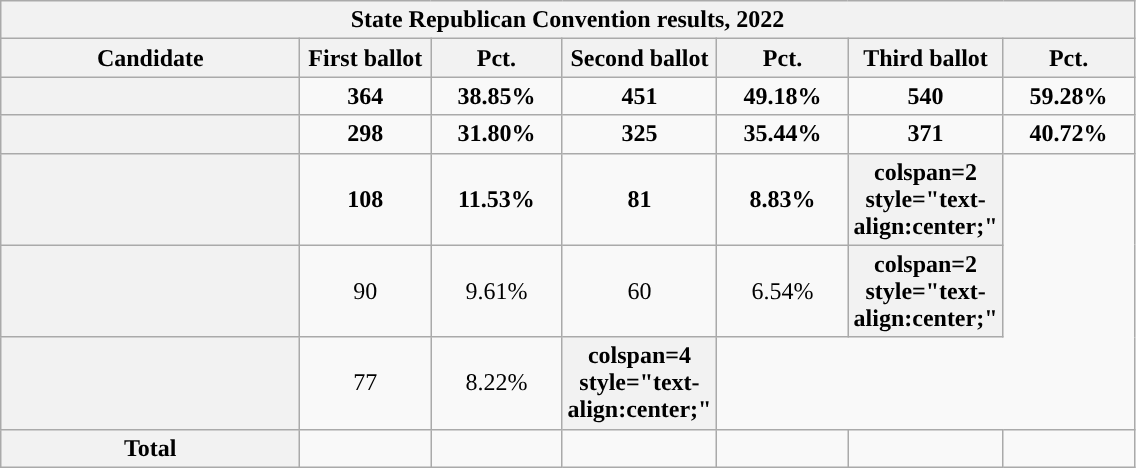<table class="wikitable sortable plainrowheaders">
<tr>
<th colspan="7" >State Republican Convention results, 2022</th>
</tr>
<tr style="background:#eee; text-align:center;">
<th scope="col" style="width: 12em">Candidate</th>
<th scope="col"  style="width: 5em">First ballot</th>
<th scope="col"  style="width: 5em">Pct.</th>
<th scope="col"  style="width: 5em">Second ballot</th>
<th scope="col"  style="width: 5em">Pct.</th>
<th scope="col"  style="width: 5em">Third ballot</th>
<th scope="col"  style="width: 5em">Pct.</th>
</tr>
<tr>
<th scope="row"></th>
<td style="text-align:center;"><strong>364</strong></td>
<td style="text-align:center;"><strong>38.85%</strong></td>
<td style="text-align:center;"><strong>451</strong></td>
<td style="text-align:center;"><strong>49.18%</strong></td>
<td style="text-align:center;"><strong>540</strong></td>
<td style="text-align:center;"><strong>59.28%</strong></td>
</tr>
<tr>
<th scope="row"></th>
<td style="text-align:center;"><strong>298</strong></td>
<td style="text-align:center;"><strong>31.80%</strong></td>
<td style="text-align:center;"><strong>325</strong></td>
<td style="text-align:center;"><strong>35.44%</strong></td>
<td style="text-align:center;"><strong>371</strong></td>
<td style="text-align:center;"><strong>40.72%</strong></td>
</tr>
<tr>
<th scope="row"></th>
<td style="text-align:center;"><strong>108</strong></td>
<td style="text-align:center;"><strong>11.53%</strong></td>
<td style="text-align:center;"><strong>81</strong></td>
<td style="text-align:center;"><strong>8.83%</strong></td>
<th>colspan=2 style="text-align:center;" </th>
</tr>
<tr>
<th scope="row"></th>
<td style="text-align:center;">90</td>
<td style="text-align:center;">9.61%</td>
<td style="text-align:center;">60</td>
<td style="text-align:center;">6.54%</td>
<th>colspan=2 style="text-align:center;" </th>
</tr>
<tr>
<th scope="row"></th>
<td style="text-align:center;">77</td>
<td style="text-align:center;">8.22%</td>
<th>colspan=4 style="text-align:center;" </th>
</tr>
<tr>
<th scope="row"><strong>Total</strong></th>
<td style="text-align:center;"><strong></strong></td>
<td style="text-align:center;"><strong></strong></td>
<td style="text-align:center;"><strong></strong></td>
<td style="text-align:center;"><strong></strong></td>
<td style="text-align:center;"><strong></strong></td>
<td style="text-align:center;"><strong></strong></td>
</tr>
</table>
